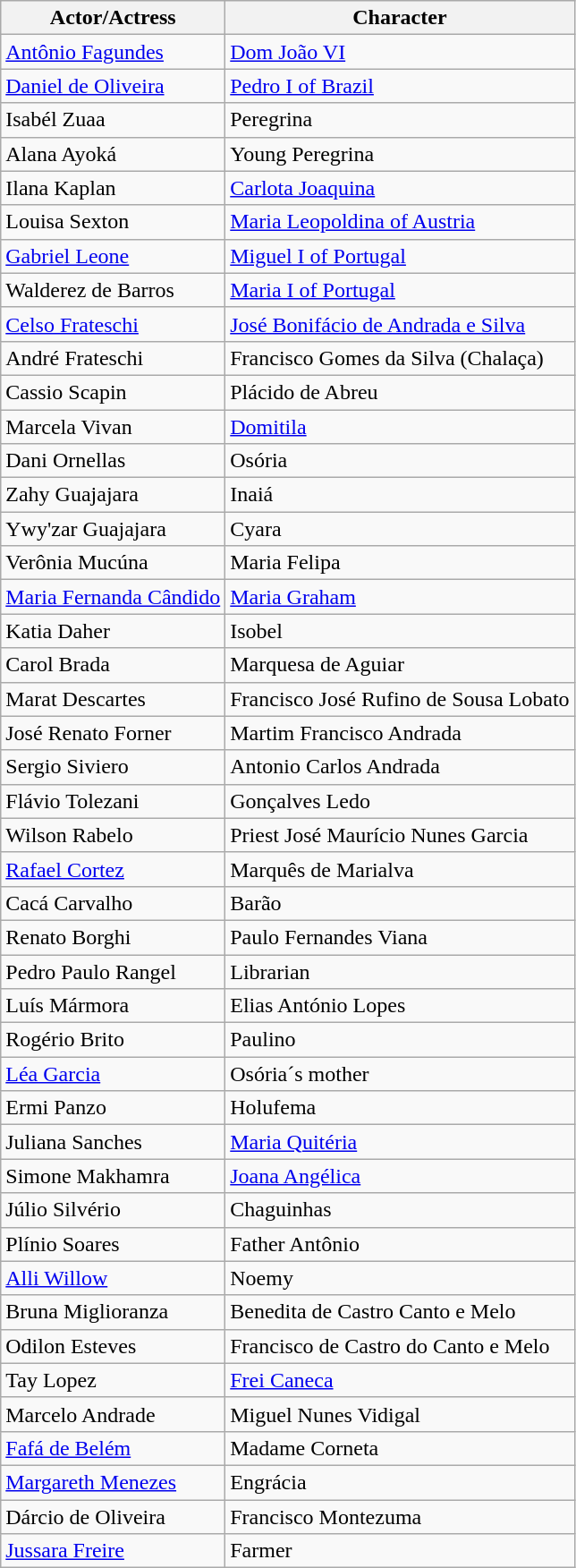<table class="wikitable sortable">
<tr>
<th>Actor/Actress</th>
<th>Character</th>
</tr>
<tr>
<td><a href='#'>Antônio Fagundes</a></td>
<td><a href='#'>Dom João VI</a></td>
</tr>
<tr>
<td><a href='#'>Daniel de Oliveira</a></td>
<td><a href='#'>Pedro I of Brazil</a></td>
</tr>
<tr>
<td>Isabél Zuaa</td>
<td>Peregrina</td>
</tr>
<tr>
<td>Alana Ayoká</td>
<td>Young Peregrina</td>
</tr>
<tr>
<td>Ilana Kaplan</td>
<td><a href='#'>Carlota Joaquina</a></td>
</tr>
<tr>
<td>Louisa Sexton</td>
<td><a href='#'>Maria Leopoldina of Austria</a></td>
</tr>
<tr>
<td><a href='#'>Gabriel Leone</a></td>
<td><a href='#'>Miguel I of Portugal</a></td>
</tr>
<tr>
<td>Walderez de Barros</td>
<td><a href='#'>Maria I of Portugal</a></td>
</tr>
<tr>
<td><a href='#'>Celso Frateschi</a></td>
<td><a href='#'>José Bonifácio de Andrada e Silva</a></td>
</tr>
<tr>
<td>André Frateschi</td>
<td>Francisco Gomes da Silva (Chalaça)</td>
</tr>
<tr>
<td>Cassio Scapin</td>
<td>Plácido de Abreu</td>
</tr>
<tr>
<td>Marcela Vivan</td>
<td><a href='#'>Domitila</a></td>
</tr>
<tr>
<td>Dani Ornellas</td>
<td>Osória</td>
</tr>
<tr>
<td>Zahy Guajajara</td>
<td>Inaiá</td>
</tr>
<tr>
<td>Ywy'zar Guajajara</td>
<td>Cyara</td>
</tr>
<tr>
<td>Verônia Mucúna</td>
<td>Maria Felipa</td>
</tr>
<tr>
<td><a href='#'>Maria Fernanda Cândido</a></td>
<td><a href='#'>Maria Graham</a></td>
</tr>
<tr>
<td>Katia Daher </td>
<td>Isobel</td>
</tr>
<tr>
<td>Carol Brada </td>
<td>Marquesa de Aguiar</td>
</tr>
<tr>
<td>Marat Descartes</td>
<td>Francisco José Rufino de Sousa Lobato</td>
</tr>
<tr>
<td>José Renato Forner</td>
<td>Martim Francisco Andrada</td>
</tr>
<tr>
<td>Sergio Siviero</td>
<td>Antonio Carlos Andrada</td>
</tr>
<tr>
<td>Flávio Tolezani</td>
<td>Gonçalves Ledo</td>
</tr>
<tr>
<td>Wilson Rabelo</td>
<td>Priest José Maurício Nunes Garcia</td>
</tr>
<tr>
<td><a href='#'>Rafael Cortez</a></td>
<td>Marquês de Marialva</td>
</tr>
<tr>
<td>Cacá Carvalho</td>
<td>Barão</td>
</tr>
<tr>
<td>Renato Borghi</td>
<td>Paulo Fernandes Viana</td>
</tr>
<tr>
<td>Pedro Paulo Rangel</td>
<td>Librarian</td>
</tr>
<tr>
<td>Luís Mármora</td>
<td>Elias António Lopes</td>
</tr>
<tr>
<td>Rogério Brito</td>
<td>Paulino</td>
</tr>
<tr>
<td><a href='#'>Léa Garcia</a></td>
<td>Osória´s mother</td>
</tr>
<tr>
<td>Ermi Panzo</td>
<td>Holufema</td>
</tr>
<tr>
<td>Juliana Sanches</td>
<td><a href='#'>Maria Quitéria</a></td>
</tr>
<tr>
<td>Simone Makhamra</td>
<td><a href='#'>Joana Angélica</a></td>
</tr>
<tr>
<td>Júlio Silvério</td>
<td>Chaguinhas</td>
</tr>
<tr>
<td>Plínio Soares</td>
<td>Father Antônio</td>
</tr>
<tr>
<td><a href='#'>Alli Willow</a></td>
<td>Noemy</td>
</tr>
<tr>
<td>Bruna Miglioranza</td>
<td>Benedita de Castro Canto e Melo</td>
</tr>
<tr>
<td>Odilon Esteves</td>
<td>Francisco de Castro do Canto e Melo</td>
</tr>
<tr>
<td>Tay Lopez</td>
<td><a href='#'>Frei Caneca</a></td>
</tr>
<tr>
<td>Marcelo Andrade</td>
<td>Miguel Nunes Vidigal</td>
</tr>
<tr>
<td><a href='#'>Fafá de Belém</a></td>
<td>Madame Corneta</td>
</tr>
<tr>
<td><a href='#'>Margareth Menezes</a></td>
<td>Engrácia</td>
</tr>
<tr>
<td>Dárcio de Oliveira</td>
<td>Francisco Montezuma</td>
</tr>
<tr>
<td><a href='#'>Jussara Freire</a></td>
<td>Farmer</td>
</tr>
</table>
